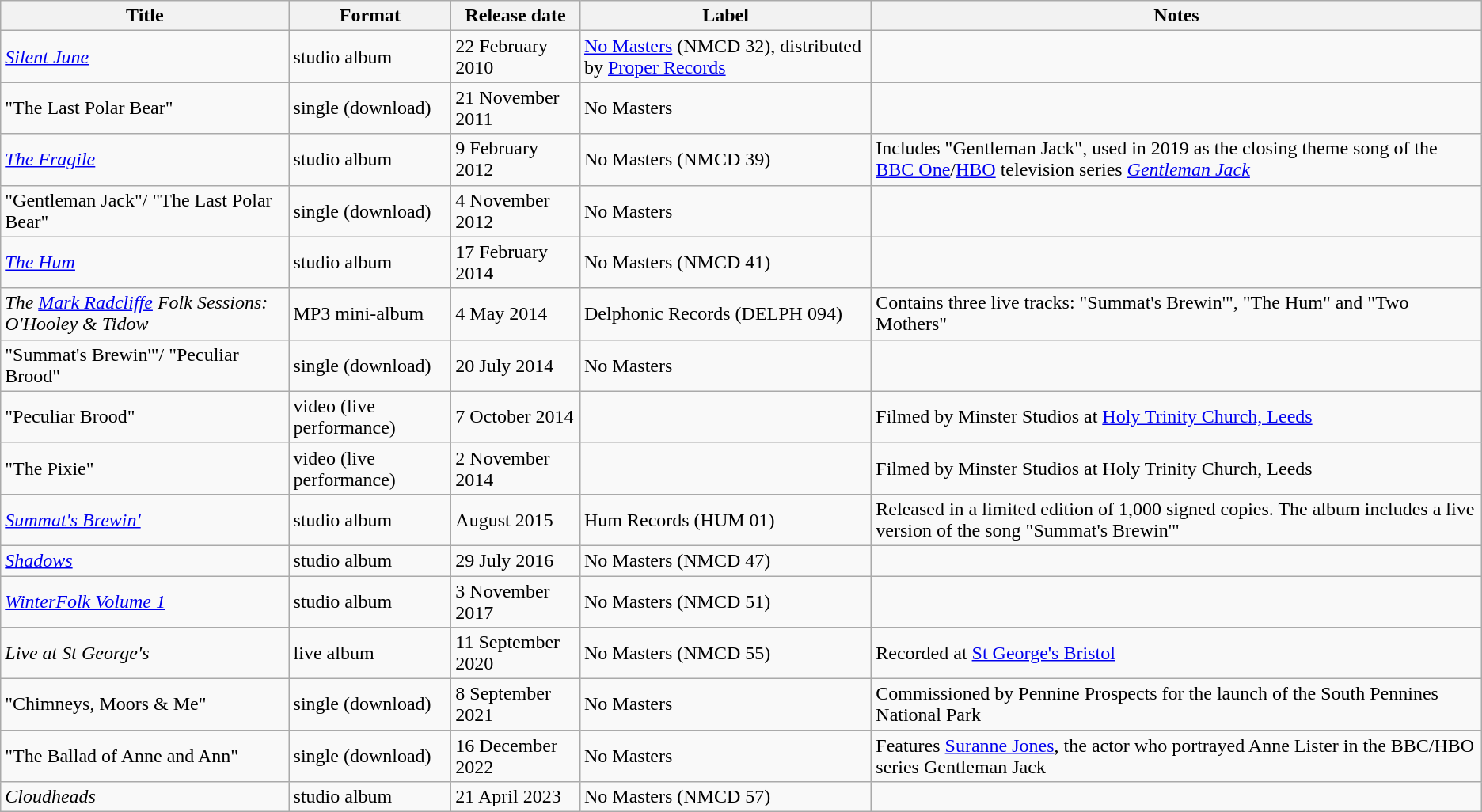<table class="wikitable">
<tr>
<th>Title</th>
<th>Format</th>
<th>Release date</th>
<th>Label</th>
<th>Notes</th>
</tr>
<tr>
<td><em><a href='#'>Silent June</a></em></td>
<td>studio album</td>
<td>22 February 2010</td>
<td><a href='#'>No Masters</a> (NMCD 32), distributed by <a href='#'>Proper Records</a></td>
<td></td>
</tr>
<tr>
<td>"The Last Polar Bear"</td>
<td>single (download)</td>
<td>21 November 2011</td>
<td>No Masters</td>
<td></td>
</tr>
<tr>
<td><em><a href='#'>The Fragile</a></em></td>
<td>studio album</td>
<td>9 February 2012</td>
<td>No Masters (NMCD 39)</td>
<td>Includes "Gentleman Jack", used in 2019 as the closing theme song of the <a href='#'>BBC One</a>/<a href='#'>HBO</a> television series <em><a href='#'>Gentleman Jack</a></em></td>
</tr>
<tr>
<td>"Gentleman Jack"/ "The Last Polar Bear"</td>
<td>single (download)</td>
<td>4 November 2012</td>
<td>No Masters</td>
<td></td>
</tr>
<tr>
<td><em><a href='#'>The Hum</a></em></td>
<td>studio album</td>
<td>17 February 2014</td>
<td>No Masters (NMCD 41)</td>
<td></td>
</tr>
<tr>
<td><em>The <a href='#'>Mark Radcliffe</a> Folk Sessions: O'Hooley & Tidow</em></td>
<td>MP3 mini-album</td>
<td>4 May 2014</td>
<td>Delphonic Records (DELPH 094)</td>
<td>Contains three live tracks: "Summat's Brewin'", "The Hum" and "Two Mothers"</td>
</tr>
<tr>
<td>"Summat's Brewin'"/ "Peculiar Brood"</td>
<td>single (download)</td>
<td>20 July 2014</td>
<td>No Masters</td>
<td></td>
</tr>
<tr>
<td>"Peculiar Brood"</td>
<td>video (live performance)</td>
<td>7 October 2014</td>
<td></td>
<td>Filmed by Minster Studios at <a href='#'>Holy Trinity Church, Leeds</a></td>
</tr>
<tr>
<td>"The Pixie"</td>
<td>video (live performance)</td>
<td>2 November 2014</td>
<td></td>
<td>Filmed by Minster Studios at Holy Trinity Church, Leeds</td>
</tr>
<tr>
<td><em><a href='#'>Summat's Brewin'</a></em></td>
<td>studio album</td>
<td>August 2015</td>
<td>Hum Records (HUM 01)</td>
<td>Released in a limited edition of 1,000 signed copies. The album includes a live version of the song "Summat's Brewin'"</td>
</tr>
<tr>
<td><em><a href='#'>Shadows</a></em></td>
<td>studio album</td>
<td>29 July 2016</td>
<td>No Masters (NMCD 47)</td>
<td></td>
</tr>
<tr>
<td><em><a href='#'>WinterFolk Volume 1</a></em></td>
<td>studio album</td>
<td>3 November 2017</td>
<td>No Masters (NMCD 51)</td>
<td></td>
</tr>
<tr>
<td><em> Live at St George's </em></td>
<td>live album</td>
<td>11 September 2020</td>
<td>No Masters (NMCD 55)</td>
<td>Recorded at <a href='#'>St George's Bristol</a></td>
</tr>
<tr>
<td>"Chimneys, Moors & Me"</td>
<td>single (download)</td>
<td>8 September 2021</td>
<td>No Masters</td>
<td>Commissioned by Pennine Prospects for the launch of the South Pennines National Park</td>
</tr>
<tr>
<td>"The Ballad of Anne and Ann"</td>
<td>single (download)</td>
<td>16 December 2022</td>
<td>No Masters</td>
<td>Features <a href='#'>Suranne Jones</a>, the actor who portrayed Anne Lister in the BBC/HBO series Gentleman Jack</td>
</tr>
<tr>
<td><em> Cloudheads </em></td>
<td>studio album</td>
<td>21 April 2023</td>
<td>No Masters (NMCD 57)</td>
<td></td>
</tr>
</table>
